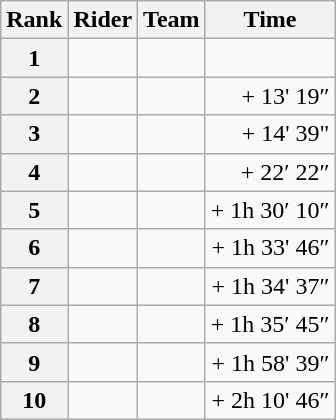<table class="wikitable">
<tr>
<th scope="col">Rank</th>
<th scope="col">Rider</th>
<th scope="col">Team</th>
<th scope="col">Time</th>
</tr>
<tr>
<th scope="row">1</th>
<td>  </td>
<td></td>
<td style="text-align:right;"></td>
</tr>
<tr>
<th scope="row">2</th>
<td></td>
<td></td>
<td style="text-align:right;">+ 13' 19″</td>
</tr>
<tr>
<th scope="row">3</th>
<td></td>
<td></td>
<td style="text-align:right;">+ 14' 39"</td>
</tr>
<tr>
<th scope="row">4</th>
<td></td>
<td></td>
<td style="text-align:right;">+ 22′ 22″</td>
</tr>
<tr>
<th scope="row">5</th>
<td></td>
<td></td>
<td style="text-align:right;">+ 1h 30′ 10″</td>
</tr>
<tr>
<th scope="row">6</th>
<td></td>
<td></td>
<td style="text-align:right;">+ 1h 33' 46″</td>
</tr>
<tr>
<th scope="row">7</th>
<td></td>
<td></td>
<td style="text-align:right;">+ 1h 34' 37″</td>
</tr>
<tr>
<th scope="row">8</th>
<td></td>
<td></td>
<td style="text-align:right;">+ 1h 35′ 45″</td>
</tr>
<tr>
<th scope="row">9</th>
<td></td>
<td></td>
<td style="text-align:right;">+ 1h 58' 39″</td>
</tr>
<tr>
<th scope="row">10</th>
<td></td>
<td></td>
<td style="text-align:right;">+ 2h 10' 46″</td>
</tr>
</table>
